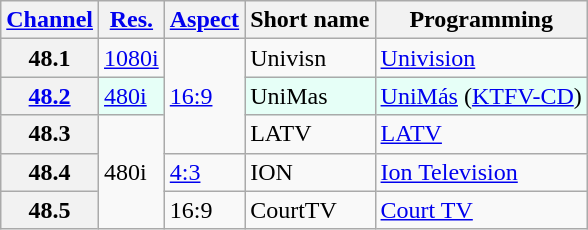<table class="wikitable">
<tr>
<th scope = "col"><a href='#'>Channel</a></th>
<th scope = "col"><a href='#'>Res.</a></th>
<th scope = "col"><a href='#'>Aspect</a></th>
<th scope = "col">Short name</th>
<th scope = "col">Programming</th>
</tr>
<tr>
<th scope = "row">48.1</th>
<td><a href='#'>1080i</a></td>
<td rowspan=3><a href='#'>16:9</a></td>
<td>Univisn</td>
<td><a href='#'>Univision</a></td>
</tr>
<tr style="background-color: #E6FFF7;">
<th scope = "row"><a href='#'>48.2</a></th>
<td><a href='#'>480i</a></td>
<td>UniMas</td>
<td><a href='#'>UniMás</a> (<a href='#'>KTFV-CD</a>)</td>
</tr>
<tr>
<th scope = "row">48.3</th>
<td rowspan=3>480i</td>
<td>LATV</td>
<td><a href='#'>LATV</a></td>
</tr>
<tr>
<th scope = "row">48.4</th>
<td><a href='#'>4:3</a></td>
<td>ION</td>
<td><a href='#'>Ion Television</a></td>
</tr>
<tr>
<th scope = "row">48.5</th>
<td>16:9</td>
<td>CourtTV</td>
<td><a href='#'>Court TV</a></td>
</tr>
</table>
